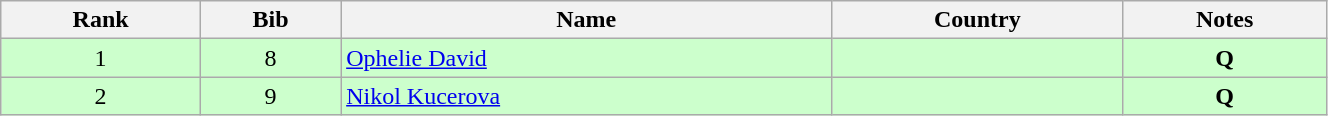<table class="wikitable" style="text-align:center;" width=70%>
<tr>
<th>Rank</th>
<th>Bib</th>
<th>Name</th>
<th>Country</th>
<th>Notes</th>
</tr>
<tr bgcolor="#ccffcc">
<td>1</td>
<td>8</td>
<td align=left><a href='#'>Ophelie David</a></td>
<td align=left></td>
<td><strong>Q</strong></td>
</tr>
<tr bgcolor="#ccffcc">
<td>2</td>
<td>9</td>
<td align=left><a href='#'>Nikol Kucerova</a></td>
<td align=left></td>
<td><strong>Q</strong></td>
</tr>
</table>
